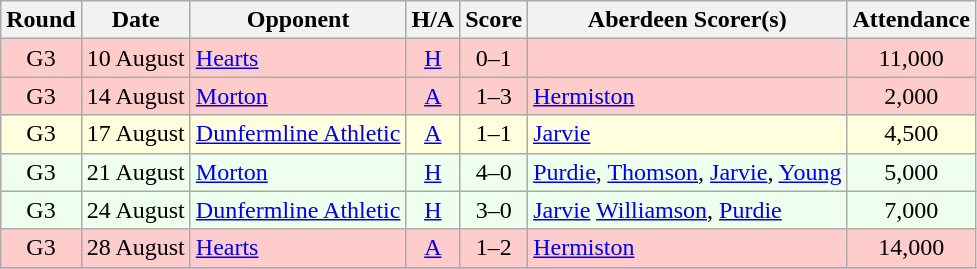<table class="wikitable" style="text-align:center">
<tr>
<th>Round</th>
<th>Date</th>
<th>Opponent</th>
<th>H/A</th>
<th>Score</th>
<th>Aberdeen Scorer(s)</th>
<th>Attendance</th>
</tr>
<tr bgcolor=#FFCCCC>
<td>G3</td>
<td align=left>10 August</td>
<td align=left><a href='#'>Hearts</a></td>
<td><a href='#'>H</a></td>
<td>0–1</td>
<td align=left></td>
<td>11,000</td>
</tr>
<tr bgcolor=#FFCCCC>
<td>G3</td>
<td align=left>14 August</td>
<td align=left><a href='#'>Morton</a></td>
<td><a href='#'>A</a></td>
<td>1–3</td>
<td align=left><a href='#'>Hermiston</a></td>
<td>2,000</td>
</tr>
<tr bgcolor=#FFFFDD>
<td>G3</td>
<td align=left>17 August</td>
<td align=left><a href='#'>Dunfermline Athletic</a></td>
<td><a href='#'>A</a></td>
<td>1–1</td>
<td align=left><a href='#'>Jarvie</a></td>
<td>4,500</td>
</tr>
<tr bgcolor=#EEFFEE>
<td>G3</td>
<td align=left>21 August</td>
<td align=left><a href='#'>Morton</a></td>
<td><a href='#'>H</a></td>
<td>4–0</td>
<td align=left><a href='#'>Purdie</a>, <a href='#'>Thomson</a>, <a href='#'>Jarvie</a>, <a href='#'>Young</a></td>
<td>5,000</td>
</tr>
<tr bgcolor=#EEFFEE>
<td>G3</td>
<td align=left>24 August</td>
<td align=left><a href='#'>Dunfermline Athletic</a></td>
<td><a href='#'>H</a></td>
<td>3–0</td>
<td align=left><a href='#'>Jarvie</a> <a href='#'>Williamson</a>, <a href='#'>Purdie</a></td>
<td>7,000</td>
</tr>
<tr bgcolor=#FFCCCC>
<td>G3</td>
<td align=left>28 August</td>
<td align=left><a href='#'>Hearts</a></td>
<td><a href='#'>A</a></td>
<td>1–2</td>
<td align=left><a href='#'>Hermiston</a></td>
<td>14,000</td>
</tr>
<tr>
</tr>
</table>
